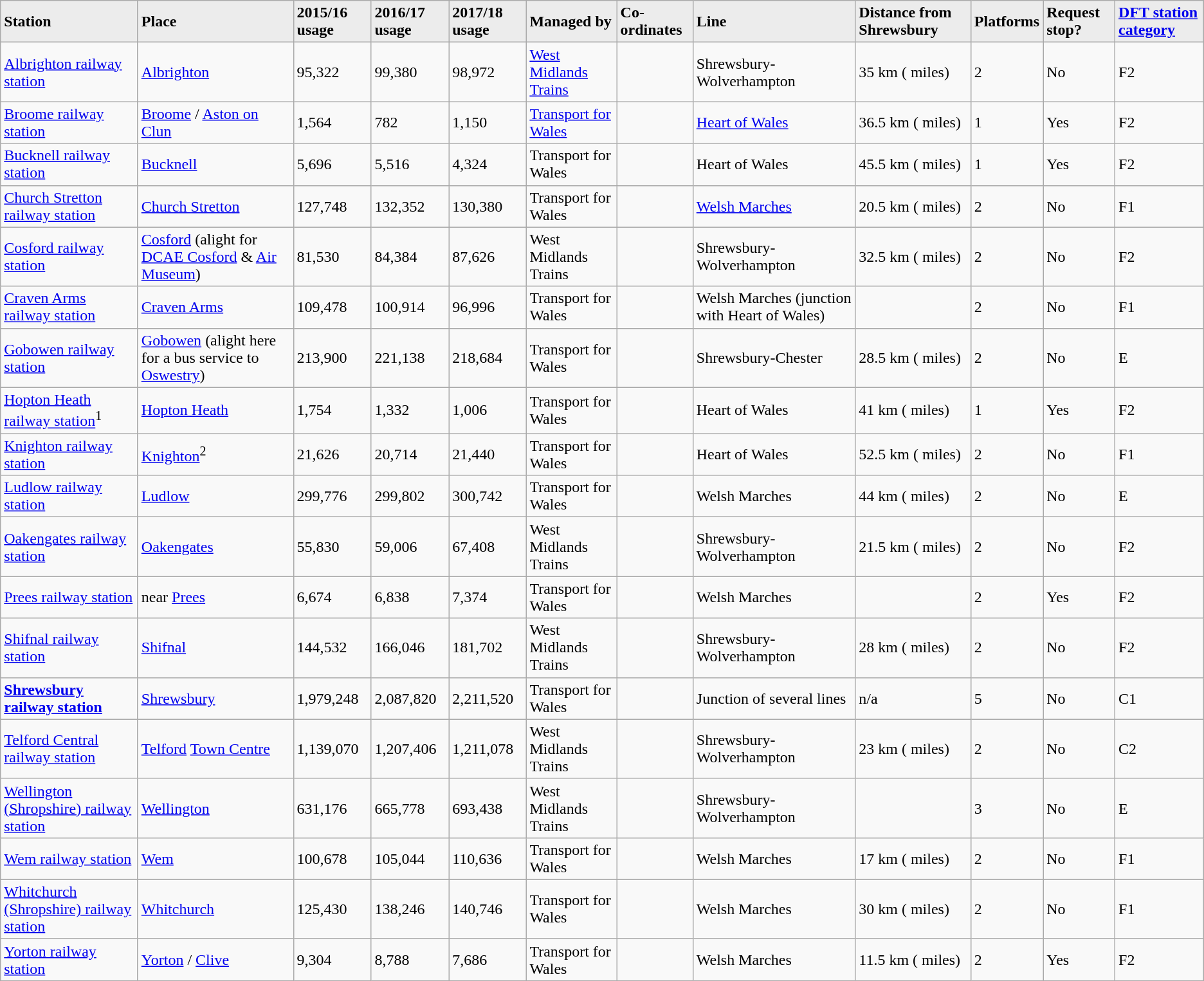<table class="wikitable sortable">
<tr style="background:#ececec;">
<td><strong>Station</strong></td>
<td><strong>Place</strong></td>
<td><strong>2015/16 usage</strong></td>
<td><strong>2016/17 usage</strong></td>
<td><strong>2017/18 usage</strong></td>
<td><strong>Managed by</strong></td>
<td><strong>Co-ordinates</strong></td>
<td><strong>Line</strong></td>
<td><strong>Distance from Shrewsbury</strong></td>
<td><strong>Platforms</strong></td>
<td><strong>Request stop?</strong></td>
<td><strong><a href='#'>DFT station category</a></strong></td>
</tr>
<tr>
<td><a href='#'>Albrighton railway station</a></td>
<td><a href='#'>Albrighton</a></td>
<td>95,322</td>
<td>99,380</td>
<td>98,972</td>
<td><a href='#'>West Midlands Trains</a></td>
<td></td>
<td>Shrewsbury-Wolverhampton</td>
<td>35 km ( miles)</td>
<td>2</td>
<td>No</td>
<td>F2</td>
</tr>
<tr>
<td><a href='#'>Broome railway station</a></td>
<td><a href='#'>Broome</a> / <a href='#'>Aston on Clun</a></td>
<td>1,564</td>
<td>782</td>
<td>1,150</td>
<td><a href='#'>Transport for Wales</a></td>
<td></td>
<td><a href='#'>Heart of Wales</a></td>
<td>36.5 km ( miles)</td>
<td>1</td>
<td>Yes</td>
<td>F2</td>
</tr>
<tr>
<td><a href='#'>Bucknell railway station</a></td>
<td><a href='#'>Bucknell</a></td>
<td>5,696</td>
<td>5,516</td>
<td>4,324</td>
<td>Transport for Wales</td>
<td></td>
<td>Heart of Wales</td>
<td>45.5 km ( miles)</td>
<td>1</td>
<td>Yes</td>
<td>F2</td>
</tr>
<tr>
<td><a href='#'>Church Stretton railway station</a></td>
<td><a href='#'>Church Stretton</a></td>
<td>127,748</td>
<td>132,352</td>
<td>130,380</td>
<td>Transport for Wales</td>
<td></td>
<td><a href='#'>Welsh Marches</a></td>
<td>20.5 km ( miles)</td>
<td>2</td>
<td>No</td>
<td>F1</td>
</tr>
<tr>
<td><a href='#'>Cosford railway station</a></td>
<td><a href='#'>Cosford</a> (alight for <a href='#'>DCAE Cosford</a> & <a href='#'>Air Museum</a>)</td>
<td>81,530</td>
<td>84,384</td>
<td>87,626</td>
<td>West Midlands Trains</td>
<td></td>
<td>Shrewsbury-Wolverhampton</td>
<td>32.5 km ( miles)</td>
<td>2</td>
<td>No</td>
<td>F2</td>
</tr>
<tr>
<td><a href='#'>Craven Arms railway station</a></td>
<td><a href='#'>Craven Arms</a></td>
<td>109,478</td>
<td>100,914</td>
<td>96,996</td>
<td>Transport for Wales</td>
<td></td>
<td>Welsh Marches (junction with Heart of Wales)</td>
<td></td>
<td>2</td>
<td>No</td>
<td>F1</td>
</tr>
<tr>
<td><a href='#'>Gobowen railway station</a></td>
<td><a href='#'>Gobowen</a> (alight here for a bus service to <a href='#'>Oswestry</a>)</td>
<td>213,900</td>
<td>221,138</td>
<td>218,684</td>
<td>Transport for Wales</td>
<td></td>
<td>Shrewsbury-Chester</td>
<td>28.5 km ( miles)</td>
<td>2</td>
<td>No</td>
<td>E</td>
</tr>
<tr>
<td><a href='#'>Hopton Heath railway station</a><sup>1</sup></td>
<td><a href='#'>Hopton Heath</a></td>
<td>1,754</td>
<td>1,332</td>
<td>1,006</td>
<td>Transport for Wales</td>
<td></td>
<td>Heart of Wales</td>
<td>41 km ( miles)</td>
<td>1</td>
<td>Yes</td>
<td>F2</td>
</tr>
<tr>
<td><a href='#'>Knighton railway station</a></td>
<td><a href='#'>Knighton</a><sup>2</sup></td>
<td>21,626</td>
<td>20,714</td>
<td>21,440</td>
<td>Transport for Wales</td>
<td></td>
<td>Heart of Wales</td>
<td>52.5 km ( miles)</td>
<td>2</td>
<td>No</td>
<td>F1</td>
</tr>
<tr>
<td><a href='#'>Ludlow railway station</a></td>
<td><a href='#'>Ludlow</a></td>
<td>299,776</td>
<td>299,802</td>
<td>300,742</td>
<td>Transport for Wales</td>
<td></td>
<td>Welsh Marches</td>
<td>44 km ( miles)</td>
<td>2</td>
<td>No</td>
<td>E</td>
</tr>
<tr>
<td><a href='#'>Oakengates railway station</a></td>
<td><a href='#'>Oakengates</a></td>
<td>55,830</td>
<td>59,006</td>
<td>67,408</td>
<td>West Midlands Trains</td>
<td></td>
<td>Shrewsbury-Wolverhampton</td>
<td>21.5 km ( miles)</td>
<td>2</td>
<td>No</td>
<td>F2</td>
</tr>
<tr>
<td><a href='#'>Prees railway station</a></td>
<td>near <a href='#'>Prees</a></td>
<td>6,674</td>
<td>6,838</td>
<td>7,374</td>
<td>Transport for Wales</td>
<td></td>
<td>Welsh Marches</td>
<td></td>
<td>2</td>
<td>Yes</td>
<td>F2</td>
</tr>
<tr>
<td><a href='#'>Shifnal railway station</a></td>
<td><a href='#'>Shifnal</a></td>
<td>144,532</td>
<td>166,046</td>
<td>181,702</td>
<td>West Midlands Trains</td>
<td></td>
<td>Shrewsbury-Wolverhampton</td>
<td>28 km ( miles)</td>
<td>2</td>
<td>No</td>
<td>F2</td>
</tr>
<tr>
<td><strong><a href='#'>Shrewsbury railway station</a></strong></td>
<td><a href='#'>Shrewsbury</a></td>
<td>1,979,248</td>
<td>2,087,820</td>
<td>2,211,520</td>
<td>Transport for Wales</td>
<td></td>
<td>Junction of several lines</td>
<td>n/a</td>
<td>5</td>
<td>No</td>
<td>C1</td>
</tr>
<tr>
<td><a href='#'>Telford Central railway station</a></td>
<td><a href='#'>Telford</a> <a href='#'>Town Centre</a></td>
<td>1,139,070</td>
<td>1,207,406</td>
<td>1,211,078</td>
<td>West Midlands Trains</td>
<td></td>
<td>Shrewsbury-Wolverhampton</td>
<td>23 km ( miles)</td>
<td>2</td>
<td>No</td>
<td>C2</td>
</tr>
<tr>
<td><a href='#'>Wellington (Shropshire) railway station</a></td>
<td><a href='#'>Wellington</a></td>
<td>631,176</td>
<td>665,778</td>
<td>693,438</td>
<td>West Midlands Trains</td>
<td></td>
<td>Shrewsbury-Wolverhampton</td>
<td></td>
<td>3</td>
<td>No</td>
<td>E</td>
</tr>
<tr>
<td><a href='#'>Wem railway station</a></td>
<td><a href='#'>Wem</a></td>
<td>100,678</td>
<td>105,044</td>
<td>110,636</td>
<td>Transport for Wales</td>
<td></td>
<td>Welsh Marches</td>
<td>17 km ( miles)</td>
<td>2</td>
<td>No</td>
<td>F1</td>
</tr>
<tr>
<td><a href='#'>Whitchurch (Shropshire) railway station</a></td>
<td><a href='#'>Whitchurch</a></td>
<td>125,430</td>
<td>138,246</td>
<td>140,746</td>
<td>Transport for Wales</td>
<td></td>
<td>Welsh Marches</td>
<td>30 km ( miles)</td>
<td>2</td>
<td>No</td>
<td>F1</td>
</tr>
<tr>
<td><a href='#'>Yorton railway station</a></td>
<td><a href='#'>Yorton</a> / <a href='#'>Clive</a></td>
<td>9,304</td>
<td>8,788</td>
<td>7,686</td>
<td>Transport for Wales</td>
<td></td>
<td>Welsh Marches</td>
<td>11.5 km ( miles)</td>
<td>2</td>
<td>Yes</td>
<td>F2</td>
</tr>
</table>
